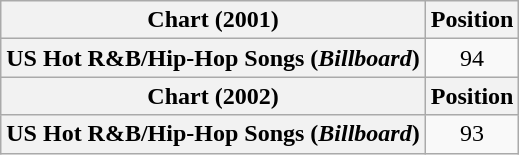<table class="wikitable plainrowheaders">
<tr>
<th>Chart (2001)</th>
<th>Position</th>
</tr>
<tr>
<th scope="row">US Hot R&B/Hip-Hop Songs (<em>Billboard</em>)</th>
<td align="center">94</td>
</tr>
<tr>
<th>Chart (2002)</th>
<th>Position</th>
</tr>
<tr>
<th scope="row">US Hot R&B/Hip-Hop Songs (<em>Billboard</em>)</th>
<td align="center">93</td>
</tr>
</table>
